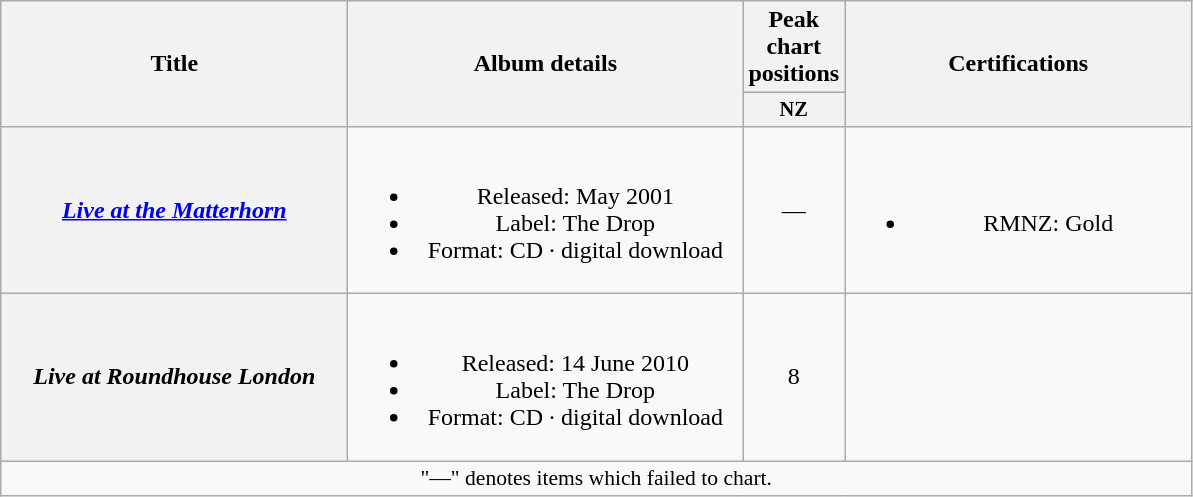<table class="wikitable plainrowheaders" style="text-align:center;" border="1">
<tr>
<th scope="col" rowspan="2" style="width:14em;">Title</th>
<th scope="col" rowspan="2" style="width:16em;">Album details</th>
<th scope="col" colspan="1">Peak chart positions</th>
<th scope="col" rowspan="2" style="width:14em;">Certifications</th>
</tr>
<tr>
<th scope="col" style="width:2.75em;font-size:85%;">NZ<br></th>
</tr>
<tr>
<th scope="row"><em><a href='#'>Live at the Matterhorn</a></em></th>
<td><br><ul><li>Released: May 2001</li><li>Label: The Drop</li><li>Format: CD · digital download</li></ul></td>
<td>—</td>
<td><br><ul><li>RMNZ: Gold</li></ul></td>
</tr>
<tr>
<th scope="row"><em>Live at Roundhouse London</em></th>
<td><br><ul><li>Released: 14 June 2010</li><li>Label: The Drop</li><li>Format: CD · digital download</li></ul></td>
<td>8</td>
<td></td>
</tr>
<tr>
<td colspan="15" align="center" style="font-size:90%;">"—" denotes items which failed to chart.</td>
</tr>
</table>
